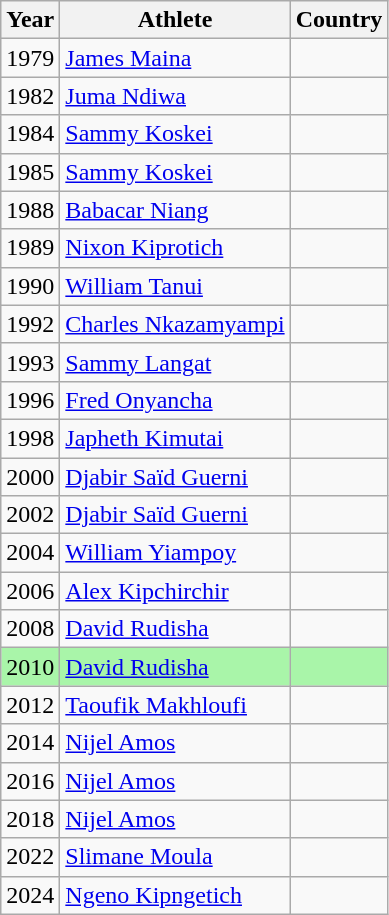<table class="wikitable sortable">
<tr>
<th>Year</th>
<th>Athlete</th>
<th>Country</th>
</tr>
<tr>
<td>1979</td>
<td><a href='#'>James Maina</a></td>
<td></td>
</tr>
<tr>
<td>1982</td>
<td><a href='#'>Juma Ndiwa</a></td>
<td></td>
</tr>
<tr>
<td>1984</td>
<td><a href='#'>Sammy Koskei</a></td>
<td></td>
</tr>
<tr>
<td>1985</td>
<td><a href='#'>Sammy Koskei</a></td>
<td></td>
</tr>
<tr>
<td>1988</td>
<td><a href='#'>Babacar Niang</a></td>
<td></td>
</tr>
<tr>
<td>1989</td>
<td><a href='#'>Nixon Kiprotich</a></td>
<td></td>
</tr>
<tr>
<td>1990</td>
<td><a href='#'>William Tanui</a></td>
<td></td>
</tr>
<tr>
<td>1992</td>
<td><a href='#'>Charles Nkazamyampi</a></td>
<td></td>
</tr>
<tr>
<td>1993</td>
<td><a href='#'>Sammy Langat</a></td>
<td></td>
</tr>
<tr>
<td>1996</td>
<td><a href='#'>Fred Onyancha</a></td>
<td></td>
</tr>
<tr>
<td>1998</td>
<td><a href='#'>Japheth Kimutai</a></td>
<td></td>
</tr>
<tr>
<td>2000</td>
<td><a href='#'>Djabir Saïd Guerni</a></td>
<td></td>
</tr>
<tr>
<td>2002</td>
<td><a href='#'>Djabir Saïd Guerni</a></td>
<td></td>
</tr>
<tr>
<td>2004</td>
<td><a href='#'>William Yiampoy</a></td>
<td></td>
</tr>
<tr>
<td>2006</td>
<td><a href='#'>Alex Kipchirchir</a></td>
<td></td>
</tr>
<tr>
<td>2008</td>
<td><a href='#'>David Rudisha</a></td>
<td></td>
</tr>
<tr bgcolor=#A9F5A9>
<td>2010</td>
<td><a href='#'>David Rudisha</a></td>
<td></td>
</tr>
<tr>
<td>2012</td>
<td><a href='#'>Taoufik Makhloufi</a></td>
<td></td>
</tr>
<tr>
<td>2014</td>
<td><a href='#'>Nijel Amos</a></td>
<td></td>
</tr>
<tr>
<td>2016</td>
<td><a href='#'>Nijel Amos</a></td>
<td></td>
</tr>
<tr>
<td>2018</td>
<td><a href='#'>Nijel Amos</a></td>
<td></td>
</tr>
<tr>
<td>2022</td>
<td><a href='#'>Slimane Moula</a></td>
<td></td>
</tr>
<tr>
<td>2024</td>
<td><a href='#'>Ngeno Kipngetich</a></td>
<td></td>
</tr>
</table>
